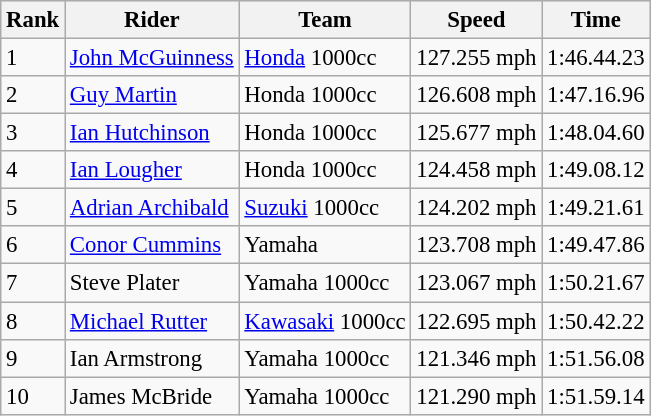<table class="wikitable" style="font-size: 95%;">
<tr style="background:#efefef;">
<th>Rank</th>
<th>Rider</th>
<th>Team</th>
<th>Speed</th>
<th>Time</th>
</tr>
<tr>
<td>1</td>
<td> <a href='#'>John McGuinness</a></td>
<td><a href='#'>Honda</a> 1000cc</td>
<td>127.255 mph</td>
<td>1:46.44.23</td>
</tr>
<tr>
<td>2</td>
<td> <a href='#'>Guy Martin</a></td>
<td>Honda 1000cc</td>
<td>126.608 mph</td>
<td>1:47.16.96</td>
</tr>
<tr>
<td>3</td>
<td> <a href='#'>Ian Hutchinson</a></td>
<td>Honda 1000cc</td>
<td>125.677 mph</td>
<td>1:48.04.60</td>
</tr>
<tr>
<td>4</td>
<td> <a href='#'>Ian Lougher</a></td>
<td>Honda 1000cc</td>
<td>124.458 mph</td>
<td>1:49.08.12</td>
</tr>
<tr>
<td>5</td>
<td> <a href='#'>Adrian Archibald</a></td>
<td><a href='#'>Suzuki</a> 1000cc</td>
<td>124.202 mph</td>
<td>1:49.21.61</td>
</tr>
<tr>
<td>6</td>
<td> <a href='#'>Conor Cummins</a></td>
<td>Yamaha</td>
<td>123.708 mph</td>
<td>1:49.47.86</td>
</tr>
<tr>
<td>7</td>
<td> Steve Plater</td>
<td>Yamaha 1000cc</td>
<td>123.067 mph</td>
<td>1:50.21.67</td>
</tr>
<tr>
<td>8</td>
<td> <a href='#'>Michael Rutter</a></td>
<td><a href='#'>Kawasaki</a> 1000cc</td>
<td>122.695 mph</td>
<td>1:50.42.22</td>
</tr>
<tr>
<td>9</td>
<td> Ian Armstrong</td>
<td>Yamaha 1000cc</td>
<td>121.346 mph</td>
<td>1:51.56.08</td>
</tr>
<tr>
<td>10</td>
<td> James McBride</td>
<td>Yamaha 1000cc</td>
<td>121.290 mph</td>
<td>1:51.59.14</td>
</tr>
</table>
